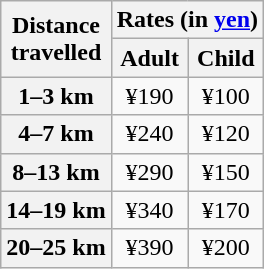<table class="wikitable">
<tr>
<th rowspan="2">Distance<br>travelled</th>
<th colspan="2">Rates (in <a href='#'>yen</a>)</th>
</tr>
<tr>
<th>Adult</th>
<th>Child</th>
</tr>
<tr align="center">
<th>1–3 km</th>
<td>¥190</td>
<td>¥100</td>
</tr>
<tr align="center">
<th>4–7 km</th>
<td>¥240</td>
<td>¥120</td>
</tr>
<tr align="center">
<th>8–13 km</th>
<td>¥290</td>
<td>¥150</td>
</tr>
<tr align="center">
<th>14–19 km</th>
<td>¥340</td>
<td>¥170</td>
</tr>
<tr align="center">
<th>20–25 km</th>
<td>¥390</td>
<td>¥200</td>
</tr>
</table>
